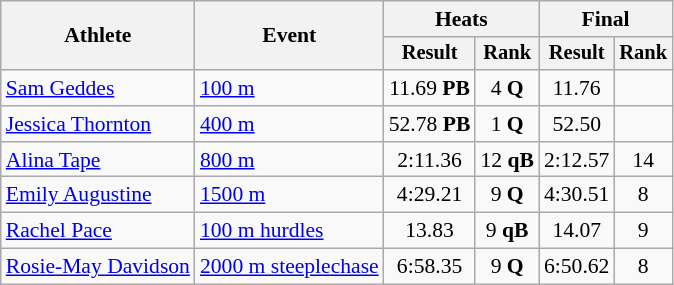<table class="wikitable" style="font-size:90%">
<tr>
<th rowspan=2>Athlete</th>
<th rowspan=2>Event</th>
<th colspan=2>Heats</th>
<th colspan=2>Final</th>
</tr>
<tr style="font-size:95%">
<th>Result</th>
<th>Rank</th>
<th>Result</th>
<th>Rank</th>
</tr>
<tr align=center>
<td align=left><a href='#'>Sam Geddes</a></td>
<td align=left><a href='#'>100 m</a></td>
<td>11.69 <strong>PB</strong></td>
<td>4 <strong>Q</strong></td>
<td>11.76</td>
<td></td>
</tr>
<tr align=center>
<td align=left><a href='#'>Jessica Thornton</a></td>
<td align=left><a href='#'>400 m</a></td>
<td>52.78 <strong>PB</strong></td>
<td>1 <strong>Q</strong></td>
<td>52.50</td>
<td></td>
</tr>
<tr align=center>
<td align=left><a href='#'>Alina Tape</a></td>
<td align=left><a href='#'>800 m</a></td>
<td>2:11.36</td>
<td>12 <strong>qB</strong></td>
<td>2:12.57</td>
<td>14</td>
</tr>
<tr align=center>
<td align=left><a href='#'>Emily Augustine</a></td>
<td align=left><a href='#'>1500 m</a></td>
<td>4:29.21</td>
<td>9 <strong>Q</strong></td>
<td>4:30.51</td>
<td>8</td>
</tr>
<tr align=center>
<td align=left><a href='#'>Rachel Pace</a></td>
<td align=left><a href='#'>100 m hurdles</a></td>
<td>13.83</td>
<td>9 <strong>qB</strong></td>
<td>14.07</td>
<td>9</td>
</tr>
<tr align=center>
<td align=left><a href='#'>Rosie-May Davidson</a></td>
<td align=left><a href='#'>2000 m steeplechase</a></td>
<td>6:58.35</td>
<td>9 <strong>Q</strong></td>
<td>6:50.62</td>
<td>8</td>
</tr>
</table>
